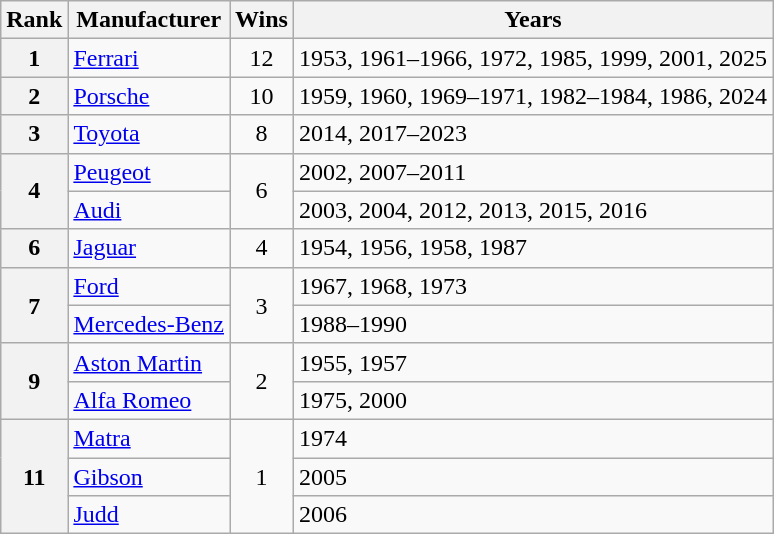<table class=wikitable>
<tr>
<th>Rank</th>
<th>Manufacturer</th>
<th>Wins</th>
<th>Years</th>
</tr>
<tr>
<th>1</th>
<td> <a href='#'>Ferrari</a></td>
<td align=center>12</td>
<td>1953, 1961–1966, 1972, 1985, 1999, 2001, 2025</td>
</tr>
<tr>
<th>2</th>
<td> <a href='#'>Porsche</a></td>
<td align=center>10</td>
<td>1959, 1960, 1969–1971, 1982–1984, 1986, 2024</td>
</tr>
<tr>
<th>3</th>
<td> <a href='#'>Toyota</a></td>
<td align=center>8</td>
<td>2014, 2017–2023</td>
</tr>
<tr>
<th rowspan=2>4</th>
<td> <a href='#'>Peugeot</a></td>
<td rowspan="2" style="text-align:center;">6</td>
<td>2002, 2007–2011</td>
</tr>
<tr>
<td> <a href='#'>Audi</a></td>
<td>2003, 2004, 2012, 2013, 2015, 2016</td>
</tr>
<tr>
<th>6</th>
<td> <a href='#'>Jaguar</a></td>
<td align=center>4</td>
<td>1954, 1956, 1958, 1987</td>
</tr>
<tr>
<th rowspan=2>7</th>
<td> <a href='#'>Ford</a></td>
<td rowspan="2" style="text-align:center;">3</td>
<td>1967, 1968, 1973</td>
</tr>
<tr>
<td> <a href='#'>Mercedes-Benz</a></td>
<td>1988–1990</td>
</tr>
<tr>
<th rowspan=2>9</th>
<td> <a href='#'>Aston Martin</a></td>
<td rowspan="2" style="text-align:center;">2</td>
<td>1955, 1957</td>
</tr>
<tr>
<td> <a href='#'>Alfa Romeo</a></td>
<td>1975, 2000</td>
</tr>
<tr>
<th rowspan=3>11</th>
<td> <a href='#'>Matra</a></td>
<td rowspan="3" style="text-align:center;">1</td>
<td>1974</td>
</tr>
<tr>
<td> <a href='#'>Gibson</a></td>
<td>2005</td>
</tr>
<tr>
<td> <a href='#'>Judd</a></td>
<td>2006</td>
</tr>
</table>
